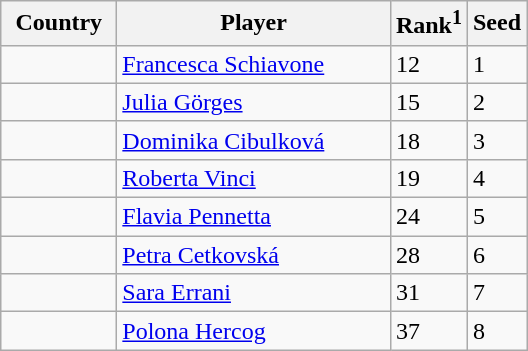<table class="wikitable" border="1">
<tr>
<th width="70">Country</th>
<th width="175">Player</th>
<th>Rank<sup>1</sup></th>
<th>Seed</th>
</tr>
<tr>
<td></td>
<td><a href='#'>Francesca Schiavone</a></td>
<td>12</td>
<td>1</td>
</tr>
<tr>
<td></td>
<td><a href='#'>Julia Görges</a></td>
<td>15</td>
<td>2</td>
</tr>
<tr>
<td></td>
<td><a href='#'>Dominika Cibulková</a></td>
<td>18</td>
<td>3</td>
</tr>
<tr>
<td></td>
<td><a href='#'>Roberta Vinci</a></td>
<td>19</td>
<td>4</td>
</tr>
<tr>
<td></td>
<td><a href='#'>Flavia Pennetta</a></td>
<td>24</td>
<td>5</td>
</tr>
<tr>
<td></td>
<td><a href='#'>Petra Cetkovská</a></td>
<td>28</td>
<td>6</td>
</tr>
<tr>
<td></td>
<td><a href='#'>Sara Errani</a></td>
<td>31</td>
<td>7</td>
</tr>
<tr>
<td></td>
<td><a href='#'>Polona Hercog</a></td>
<td>37</td>
<td>8</td>
</tr>
</table>
